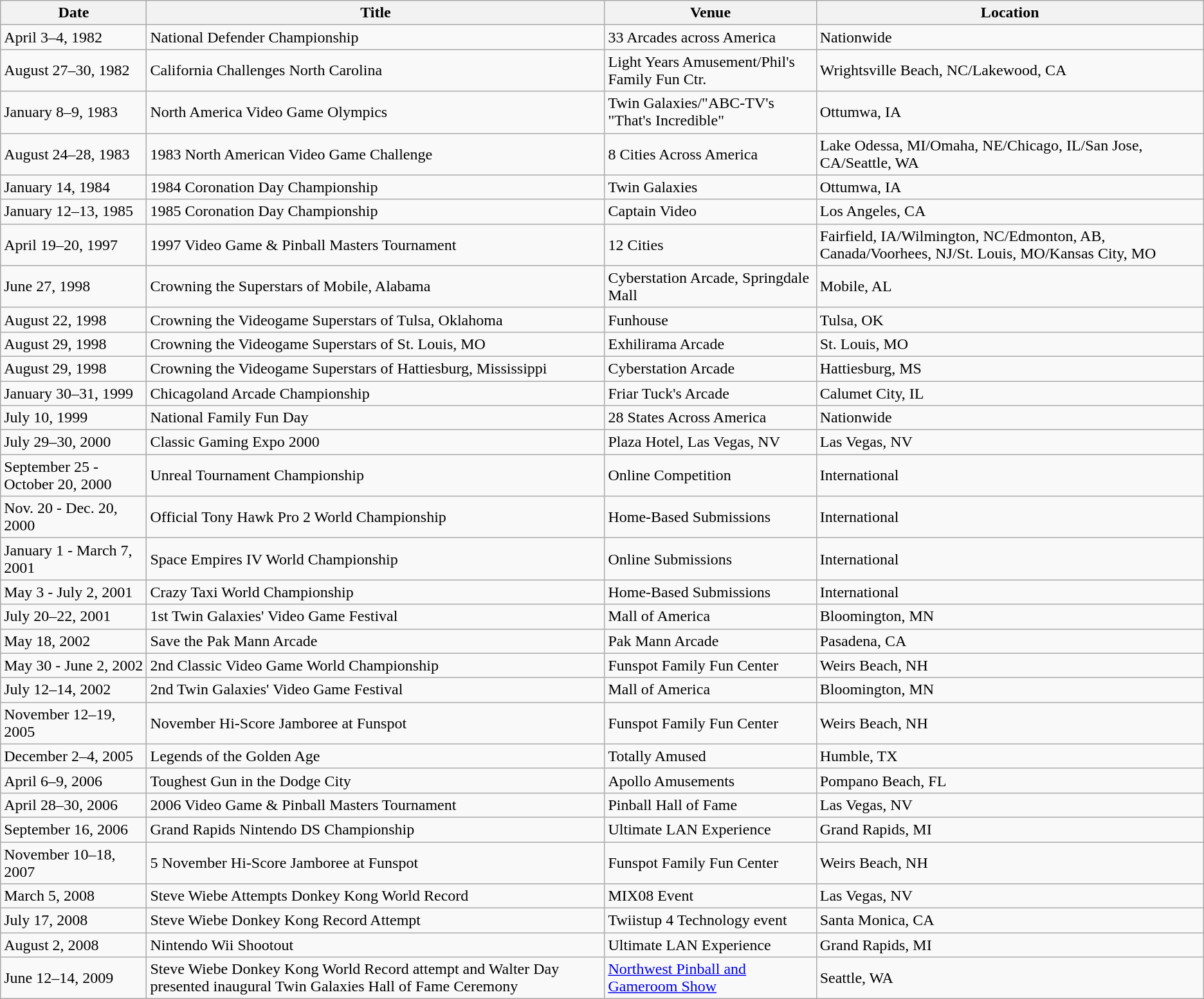<table class="wikitable">
<tr>
<th>Date</th>
<th>Title</th>
<th>Venue</th>
<th>Location</th>
</tr>
<tr>
<td>April 3–4, 1982</td>
<td>National Defender Championship</td>
<td>33 Arcades across America</td>
<td>Nationwide</td>
</tr>
<tr>
<td>August 27–30, 1982</td>
<td>California Challenges North Carolina</td>
<td>Light Years Amusement/Phil's Family Fun Ctr.</td>
<td>Wrightsville Beach, NC/Lakewood, CA</td>
</tr>
<tr>
<td>January 8–9, 1983</td>
<td>North America Video Game Olympics</td>
<td>Twin Galaxies/"ABC-TV's "That's Incredible"</td>
<td>Ottumwa, IA</td>
</tr>
<tr>
<td>August 24–28, 1983</td>
<td>1983 North American Video Game Challenge</td>
<td>8 Cities Across America</td>
<td>Lake Odessa, MI/Omaha, NE/Chicago, IL/San Jose, CA/Seattle, WA</td>
</tr>
<tr>
<td>January 14, 1984</td>
<td>1984 Coronation Day Championship</td>
<td>Twin Galaxies</td>
<td>Ottumwa, IA</td>
</tr>
<tr>
<td>January 12–13, 1985</td>
<td>1985 Coronation Day Championship</td>
<td>Captain Video</td>
<td>Los Angeles, CA</td>
</tr>
<tr>
<td>April 19–20, 1997</td>
<td>1997 Video Game & Pinball Masters Tournament</td>
<td>12 Cities</td>
<td>Fairfield, IA/Wilmington, NC/Edmonton, AB, Canada/Voorhees, NJ/St. Louis, MO/Kansas City, MO</td>
</tr>
<tr>
<td>June 27, 1998</td>
<td>Crowning the Superstars of Mobile, Alabama</td>
<td>Cyberstation Arcade, Springdale Mall</td>
<td>Mobile, AL</td>
</tr>
<tr>
<td>August 22, 1998</td>
<td>Crowning the Videogame Superstars of Tulsa, Oklahoma</td>
<td>Funhouse</td>
<td>Tulsa, OK</td>
</tr>
<tr>
<td>August 29, 1998</td>
<td>Crowning the Videogame Superstars of St. Louis, MO</td>
<td>Exhilirama Arcade</td>
<td>St. Louis, MO</td>
</tr>
<tr>
<td>August 29, 1998</td>
<td>Crowning the Videogame Superstars of Hattiesburg, Mississippi</td>
<td>Cyberstation Arcade</td>
<td>Hattiesburg, MS</td>
</tr>
<tr>
<td>January 30–31, 1999</td>
<td>Chicagoland Arcade Championship</td>
<td>Friar Tuck's Arcade</td>
<td>Calumet City, IL</td>
</tr>
<tr>
<td>July 10, 1999</td>
<td>National Family Fun Day</td>
<td>28 States Across America</td>
<td>Nationwide</td>
</tr>
<tr>
<td>July 29–30, 2000</td>
<td>Classic Gaming Expo 2000</td>
<td>Plaza Hotel, Las Vegas, NV</td>
<td>Las Vegas, NV</td>
</tr>
<tr>
<td>September 25 - October 20, 2000</td>
<td>Unreal Tournament Championship</td>
<td>Online Competition</td>
<td>International</td>
</tr>
<tr>
<td>Nov. 20 - Dec. 20, 2000</td>
<td>Official Tony Hawk Pro 2 World Championship</td>
<td>Home-Based Submissions</td>
<td>International</td>
</tr>
<tr>
<td>January 1 - March 7, 2001</td>
<td>Space Empires IV World Championship</td>
<td>Online Submissions</td>
<td>International</td>
</tr>
<tr>
<td>May 3 - July 2, 2001</td>
<td>Crazy Taxi World Championship</td>
<td>Home-Based Submissions</td>
<td>International</td>
</tr>
<tr>
<td>July 20–22, 2001</td>
<td>1st Twin Galaxies' Video Game Festival</td>
<td>Mall of America</td>
<td>Bloomington, MN</td>
</tr>
<tr>
<td>May 18, 2002</td>
<td>Save the Pak Mann Arcade</td>
<td>Pak Mann Arcade</td>
<td>Pasadena, CA</td>
</tr>
<tr>
<td>May 30 - June 2, 2002</td>
<td>2nd Classic Video Game World Championship</td>
<td>Funspot Family Fun Center</td>
<td>Weirs Beach, NH</td>
</tr>
<tr>
<td>July 12–14, 2002</td>
<td>2nd Twin Galaxies' Video Game Festival</td>
<td>Mall of America</td>
<td>Bloomington, MN</td>
</tr>
<tr>
<td>November 12–19, 2005</td>
<td>November Hi-Score Jamboree at Funspot</td>
<td>Funspot Family Fun Center</td>
<td>Weirs Beach, NH</td>
</tr>
<tr>
<td>December 2–4, 2005</td>
<td>Legends of the Golden Age</td>
<td>Totally Amused</td>
<td>Humble, TX</td>
</tr>
<tr>
<td>April 6–9, 2006</td>
<td>Toughest Gun in the Dodge City</td>
<td>Apollo Amusements</td>
<td>Pompano Beach, FL</td>
</tr>
<tr>
<td>April 28–30, 2006</td>
<td>2006 Video Game & Pinball Masters Tournament</td>
<td>Pinball Hall of Fame</td>
<td>Las Vegas, NV</td>
</tr>
<tr>
<td>September 16, 2006</td>
<td>Grand Rapids Nintendo DS Championship</td>
<td>Ultimate LAN Experience</td>
<td>Grand Rapids, MI</td>
</tr>
<tr>
<td>November 10–18, 2007</td>
<td>5 November Hi-Score Jamboree at Funspot</td>
<td>Funspot Family Fun Center</td>
<td>Weirs Beach, NH</td>
</tr>
<tr>
<td>March 5, 2008</td>
<td>Steve Wiebe Attempts Donkey Kong World Record</td>
<td>MIX08 Event</td>
<td>Las Vegas, NV</td>
</tr>
<tr>
<td>July 17, 2008</td>
<td>Steve Wiebe Donkey Kong Record Attempt</td>
<td>Twiistup 4 Technology event</td>
<td>Santa Monica, CA</td>
</tr>
<tr>
<td>August 2, 2008</td>
<td>Nintendo Wii Shootout</td>
<td>Ultimate LAN Experience</td>
<td>Grand Rapids, MI</td>
</tr>
<tr>
<td>June 12–14, 2009</td>
<td>Steve Wiebe Donkey Kong World Record attempt and Walter Day presented inaugural Twin Galaxies Hall of Fame Ceremony</td>
<td><a href='#'>Northwest Pinball and Gameroom Show</a></td>
<td>Seattle, WA</td>
</tr>
</table>
